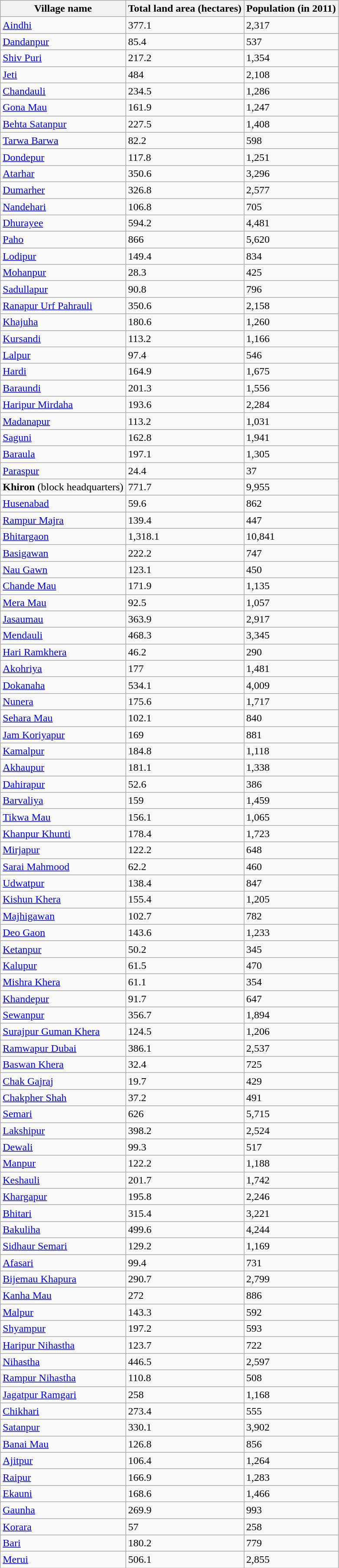<table class="wikitable sortable">
<tr>
<th>Village name</th>
<th>Total land area (hectares)</th>
<th>Population (in 2011)</th>
</tr>
<tr>
<td><a href='#'>Aindhi</a></td>
<td>377.1</td>
<td>2,317</td>
</tr>
<tr>
<td><a href='#'>Dandanpur</a></td>
<td>85.4</td>
<td>537</td>
</tr>
<tr>
<td><a href='#'>Shiv Puri</a></td>
<td>217.2</td>
<td>1,354</td>
</tr>
<tr>
<td><a href='#'>Jeti</a></td>
<td>484</td>
<td>2,108</td>
</tr>
<tr>
<td><a href='#'>Chandauli</a></td>
<td>234.5</td>
<td>1,286</td>
</tr>
<tr>
<td><a href='#'>Gona Mau</a></td>
<td>161.9</td>
<td>1,247</td>
</tr>
<tr>
<td><a href='#'>Behta Satanpur</a></td>
<td>227.5</td>
<td>1,408</td>
</tr>
<tr>
<td><a href='#'>Tarwa Barwa</a></td>
<td>82.2</td>
<td>598</td>
</tr>
<tr>
<td><a href='#'>Dondepur</a></td>
<td>117.8</td>
<td>1,251</td>
</tr>
<tr>
<td><a href='#'>Atarhar</a></td>
<td>350.6</td>
<td>3,296</td>
</tr>
<tr>
<td><a href='#'>Dumarher</a></td>
<td>326.8</td>
<td>2,577</td>
</tr>
<tr>
<td><a href='#'>Nandehari</a></td>
<td>106.8</td>
<td>705</td>
</tr>
<tr>
<td><a href='#'>Dhurayee</a></td>
<td>594.2</td>
<td>4,481</td>
</tr>
<tr>
<td><a href='#'>Paho</a></td>
<td>866</td>
<td>5,620</td>
</tr>
<tr>
<td><a href='#'>Lodipur</a></td>
<td>149.4</td>
<td>834</td>
</tr>
<tr>
<td><a href='#'>Mohanpur</a></td>
<td>28.3</td>
<td>425</td>
</tr>
<tr>
<td><a href='#'>Sadullapur</a></td>
<td>90.8</td>
<td>796</td>
</tr>
<tr>
<td><a href='#'>Ranapur Urf Pahrauli</a></td>
<td>350.6</td>
<td>2,158</td>
</tr>
<tr>
<td><a href='#'>Khajuha</a></td>
<td>180.6</td>
<td>1,260</td>
</tr>
<tr>
<td><a href='#'>Kursandi</a></td>
<td>113.2</td>
<td>1,166</td>
</tr>
<tr>
<td><a href='#'>Lalpur</a></td>
<td>97.4</td>
<td>546</td>
</tr>
<tr>
<td><a href='#'>Hardi</a></td>
<td>164.9</td>
<td>1,675</td>
</tr>
<tr>
<td><a href='#'>Baraundi</a></td>
<td>201.3</td>
<td>1,556</td>
</tr>
<tr>
<td><a href='#'>Haripur Mirdaha</a></td>
<td>193.6</td>
<td>2,284</td>
</tr>
<tr>
<td><a href='#'>Madanapur</a></td>
<td>113.2</td>
<td>1,031</td>
</tr>
<tr>
<td><a href='#'>Saguni</a></td>
<td>162.8</td>
<td>1,941</td>
</tr>
<tr>
<td><a href='#'>Baraula</a></td>
<td>197.1</td>
<td>1,305</td>
</tr>
<tr>
<td><a href='#'>Paraspur</a></td>
<td>24.4</td>
<td>37</td>
</tr>
<tr>
<td><strong>Khiron</strong> (block headquarters)</td>
<td>771.7</td>
<td>9,955</td>
</tr>
<tr>
<td><a href='#'>Husenabad</a></td>
<td>59.6</td>
<td>862</td>
</tr>
<tr>
<td><a href='#'>Rampur Majra</a></td>
<td>139.4</td>
<td>447</td>
</tr>
<tr>
<td><a href='#'>Bhitargaon</a></td>
<td>1,318.1</td>
<td>10,841</td>
</tr>
<tr>
<td><a href='#'>Basigawan</a></td>
<td>222.2</td>
<td>747</td>
</tr>
<tr>
<td><a href='#'>Nau Gawn</a></td>
<td>123.1</td>
<td>450</td>
</tr>
<tr>
<td><a href='#'>Chande Mau</a></td>
<td>171.9</td>
<td>1,135</td>
</tr>
<tr>
<td><a href='#'>Mera Mau</a></td>
<td>92.5</td>
<td>1,057</td>
</tr>
<tr>
<td><a href='#'>Jasaumau</a></td>
<td>363.9</td>
<td>2,917</td>
</tr>
<tr>
<td><a href='#'>Mendauli</a></td>
<td>468.3</td>
<td>3,345</td>
</tr>
<tr>
<td><a href='#'>Hari Ramkhera</a></td>
<td>46.2</td>
<td>290</td>
</tr>
<tr>
<td><a href='#'>Akohriya</a></td>
<td>177</td>
<td>1,481</td>
</tr>
<tr>
<td><a href='#'>Dokanaha</a></td>
<td>534.1</td>
<td>4,009</td>
</tr>
<tr>
<td><a href='#'>Nunera</a></td>
<td>175.6</td>
<td>1,717</td>
</tr>
<tr>
<td><a href='#'>Sehara Mau</a></td>
<td>102.1</td>
<td>840</td>
</tr>
<tr>
<td><a href='#'>Jam Koriyapur</a></td>
<td>169</td>
<td>881</td>
</tr>
<tr>
<td><a href='#'>Kamalpur</a></td>
<td>184.8</td>
<td>1,118</td>
</tr>
<tr>
<td><a href='#'>Akhaupur</a></td>
<td>181.1</td>
<td>1,338</td>
</tr>
<tr>
<td><a href='#'>Dahirapur</a></td>
<td>52.6</td>
<td>386</td>
</tr>
<tr>
<td><a href='#'>Barvaliya</a></td>
<td>159</td>
<td>1,459</td>
</tr>
<tr>
<td><a href='#'>Tikwa Mau</a></td>
<td>156.1</td>
<td>1,065</td>
</tr>
<tr>
<td><a href='#'>Khanpur Khunti</a></td>
<td>178.4</td>
<td>1,723</td>
</tr>
<tr>
<td><a href='#'>Mirjapur</a></td>
<td>122.2</td>
<td>648</td>
</tr>
<tr>
<td><a href='#'>Sarai Mahmood</a></td>
<td>62.2</td>
<td>460</td>
</tr>
<tr>
<td><a href='#'>Udwatpur</a></td>
<td>138.4</td>
<td>847</td>
</tr>
<tr>
<td><a href='#'>Kishun Khera</a></td>
<td>155.4</td>
<td>1,205</td>
</tr>
<tr>
<td><a href='#'>Majhigawan</a></td>
<td>102.7</td>
<td>782</td>
</tr>
<tr>
<td><a href='#'>Deo Gaon</a></td>
<td>143.6</td>
<td>1,233</td>
</tr>
<tr>
<td><a href='#'>Ketanpur</a></td>
<td>50.2</td>
<td>345</td>
</tr>
<tr>
<td><a href='#'>Kalupur</a></td>
<td>61.5</td>
<td>470</td>
</tr>
<tr>
<td><a href='#'>Mishra Khera</a></td>
<td>61.1</td>
<td>354</td>
</tr>
<tr>
<td><a href='#'>Khandepur</a></td>
<td>91.7</td>
<td>647</td>
</tr>
<tr>
<td><a href='#'>Sewanpur</a></td>
<td>356.7</td>
<td>1,894</td>
</tr>
<tr>
<td><a href='#'>Surajpur Guman Khera</a></td>
<td>124.5</td>
<td>1,206</td>
</tr>
<tr>
<td><a href='#'>Ramwapur Dubai</a></td>
<td>386.1</td>
<td>2,537</td>
</tr>
<tr>
<td><a href='#'>Baswan Khera</a></td>
<td>32.4</td>
<td>725</td>
</tr>
<tr>
<td><a href='#'>Chak Gajraj</a></td>
<td>19.7</td>
<td>429</td>
</tr>
<tr>
<td><a href='#'>Chakpher Shah</a></td>
<td>37.2</td>
<td>491</td>
</tr>
<tr>
<td><a href='#'>Semari</a></td>
<td>626</td>
<td>5,715</td>
</tr>
<tr>
<td><a href='#'>Lakshipur</a></td>
<td>398.2</td>
<td>2,524</td>
</tr>
<tr>
<td><a href='#'>Dewali</a></td>
<td>99.3</td>
<td>517</td>
</tr>
<tr>
<td><a href='#'>Manpur</a></td>
<td>122.2</td>
<td>1,188</td>
</tr>
<tr>
<td><a href='#'>Keshauli</a></td>
<td>201.7</td>
<td>1,742</td>
</tr>
<tr>
<td><a href='#'>Khargapur</a></td>
<td>195.8</td>
<td>2,246</td>
</tr>
<tr>
<td><a href='#'>Bhitari</a></td>
<td>315.4</td>
<td>3,221</td>
</tr>
<tr>
<td><a href='#'>Bakuliha</a></td>
<td>499.6</td>
<td>4,244</td>
</tr>
<tr>
<td><a href='#'>Sidhaur Semari</a></td>
<td>129.2</td>
<td>1,169</td>
</tr>
<tr>
<td><a href='#'>Afasari</a></td>
<td>99.4</td>
<td>731</td>
</tr>
<tr>
<td><a href='#'>Bijemau Khapura</a></td>
<td>290.7</td>
<td>2,799</td>
</tr>
<tr>
<td><a href='#'>Kanha Mau</a></td>
<td>272</td>
<td>886</td>
</tr>
<tr>
<td><a href='#'>Malpur</a></td>
<td>143.3</td>
<td>592</td>
</tr>
<tr>
<td><a href='#'>Shyampur</a></td>
<td>197.2</td>
<td>593</td>
</tr>
<tr>
<td><a href='#'>Haripur Nihastha</a></td>
<td>123.7</td>
<td>722</td>
</tr>
<tr>
<td><a href='#'>Nihastha</a></td>
<td>446.5</td>
<td>2,597</td>
</tr>
<tr>
<td><a href='#'>Rampur Nihastha</a></td>
<td>110.8</td>
<td>508</td>
</tr>
<tr>
<td><a href='#'>Jagatpur Ramgari</a></td>
<td>258</td>
<td>1,168</td>
</tr>
<tr>
<td><a href='#'>Chikhari</a></td>
<td>273.4</td>
<td>555</td>
</tr>
<tr>
<td><a href='#'>Satanpur</a></td>
<td>330.1</td>
<td>3,902</td>
</tr>
<tr>
<td><a href='#'>Banai Mau</a></td>
<td>126.8</td>
<td>856</td>
</tr>
<tr>
<td><a href='#'>Ajitpur</a></td>
<td>106.4</td>
<td>1,264</td>
</tr>
<tr>
<td><a href='#'>Raipur</a></td>
<td>166.9</td>
<td>1,283</td>
</tr>
<tr>
<td><a href='#'>Ekauni</a></td>
<td>168.6</td>
<td>1,466</td>
</tr>
<tr>
<td><a href='#'>Gaunha</a></td>
<td>269.9</td>
<td>993</td>
</tr>
<tr>
<td><a href='#'>Korara</a></td>
<td>57</td>
<td>258</td>
</tr>
<tr>
<td><a href='#'>Bari</a></td>
<td>180.2</td>
<td>779</td>
</tr>
<tr>
<td><a href='#'>Merui</a></td>
<td>506.1</td>
<td>2,855</td>
</tr>
</table>
